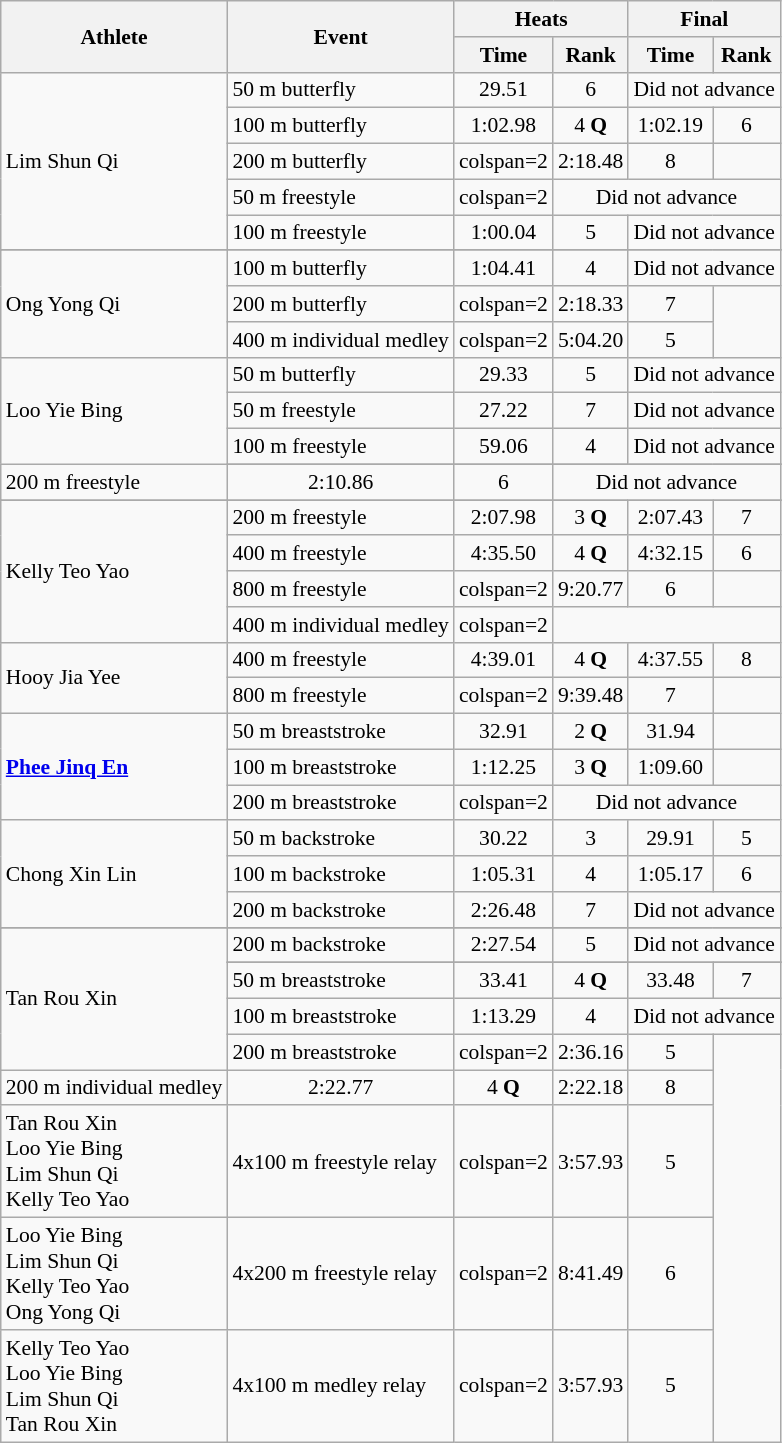<table class="wikitable" style="font-size:90%">
<tr>
<th rowspan="2">Athlete</th>
<th rowspan="2">Event</th>
<th colspan="2">Heats</th>
<th colspan="2">Final</th>
</tr>
<tr>
<th>Time</th>
<th>Rank</th>
<th>Time</th>
<th>Rank</th>
</tr>
<tr align="center">
<td align="left" rowspan=5>Lim Shun Qi</td>
<td align="left">50 m butterfly</td>
<td>29.51</td>
<td>6</td>
<td colspan=2>Did not advance</td>
</tr>
<tr align="center">
<td align="left">100 m butterfly</td>
<td>1:02.98</td>
<td>4 <strong>Q</strong></td>
<td>1:02.19</td>
<td>6</td>
</tr>
<tr align="center">
<td align="left">200 m butterfly</td>
<td>colspan=2 </td>
<td>2:18.48</td>
<td>8</td>
</tr>
<tr align="center">
<td align="left">50 m freestyle</td>
<td>colspan=2 </td>
<td colspan="4">Did not advance</td>
</tr>
<tr align="center">
<td align="left">100 m freestyle</td>
<td>1:00.04</td>
<td>5</td>
<td colspan="4">Did not advance</td>
</tr>
<tr align="center">
</tr>
<tr align="center">
<td align="left" rowspan=3>Ong Yong Qi</td>
<td align="left">100 m butterfly</td>
<td>1:04.41</td>
<td>4</td>
<td colspan="4">Did not advance</td>
</tr>
<tr align="center">
<td align="left">200 m butterfly</td>
<td>colspan=2 </td>
<td>2:18.33</td>
<td>7</td>
</tr>
<tr align="center">
<td align="left">400 m individual medley</td>
<td>colspan=2 </td>
<td>5:04.20</td>
<td>5</td>
</tr>
<tr align="center">
<td align="left" rowspan=4>Loo Yie Bing</td>
<td align="left">50 m butterfly</td>
<td>29.33</td>
<td>5</td>
<td colspan=2>Did not advance</td>
</tr>
<tr align="center">
<td align="left">50 m freestyle</td>
<td>27.22</td>
<td>7</td>
<td colspan="4">Did not advance</td>
</tr>
<tr align="center">
<td align="left">100 m freestyle</td>
<td>59.06</td>
<td>4</td>
<td colspan="4">Did not advance</td>
</tr>
<tr align="center">
</tr>
<tr align="center">
<td align="left">200 m freestyle</td>
<td>2:10.86</td>
<td>6</td>
<td colspan="4">Did not advance</td>
</tr>
<tr align="center">
</tr>
<tr align="center">
<td align="left" rowspan=4>Kelly Teo Yao</td>
<td align="left">200 m freestyle</td>
<td>2:07.98</td>
<td>3 <strong>Q</strong></td>
<td>2:07.43</td>
<td>7</td>
</tr>
<tr align="center">
<td align="left">400 m freestyle</td>
<td>4:35.50</td>
<td>4 <strong>Q</strong></td>
<td>4:32.15</td>
<td>6</td>
</tr>
<tr align="center">
<td align="left">800 m freestyle</td>
<td>colspan=2 </td>
<td>9:20.77</td>
<td>6</td>
</tr>
<tr align="center">
<td align="left">400 m individual medley</td>
<td>colspan=2 </td>
<td colspan="4"></td>
</tr>
<tr align="center">
<td align="left" rowspan=2>Hooy Jia Yee</td>
<td align="left">400 m freestyle</td>
<td>4:39.01</td>
<td>4 <strong>Q</strong></td>
<td>4:37.55</td>
<td>8</td>
</tr>
<tr align="center">
<td align="left">800 m freestyle</td>
<td>colspan=2 </td>
<td>9:39.48</td>
<td>7</td>
</tr>
<tr align="center">
<td align="left" rowspan=3><strong><a href='#'>Phee Jinq En</a></strong></td>
<td align="left">50 m breaststroke</td>
<td>32.91</td>
<td>2 <strong>Q</strong></td>
<td>31.94</td>
<td></td>
</tr>
<tr align="center">
<td align="left">100 m breaststroke</td>
<td>1:12.25</td>
<td>3 <strong>Q</strong></td>
<td>1:09.60</td>
<td></td>
</tr>
<tr align="center">
<td align="left">200 m breaststroke</td>
<td>colspan=2 </td>
<td colspan="4">Did not advance</td>
</tr>
<tr align="center">
<td align="left" rowspan=3>Chong Xin Lin</td>
<td align="left">50 m backstroke</td>
<td>30.22</td>
<td>3</td>
<td>29.91</td>
<td>5</td>
</tr>
<tr align="center">
<td align="left">100 m backstroke</td>
<td>1:05.31</td>
<td>4</td>
<td>1:05.17</td>
<td>6</td>
</tr>
<tr align="center">
<td align="left">200 m backstroke</td>
<td>2:26.48</td>
<td>7</td>
<td colspan="4">Did not advance</td>
</tr>
<tr align=center>
</tr>
<tr align="center">
<td align="left" rowspan=5>Tan Rou Xin</td>
<td align="left">200 m backstroke</td>
<td>2:27.54</td>
<td>5</td>
<td colspan="4">Did not advance</td>
</tr>
<tr align=center>
</tr>
<tr align="center">
<td align="left">50 m breaststroke</td>
<td>33.41</td>
<td>4 <strong>Q</strong></td>
<td>33.48</td>
<td>7</td>
</tr>
<tr align="center">
<td align="left">100 m breaststroke</td>
<td>1:13.29</td>
<td>4</td>
<td colspan=2>Did not advance</td>
</tr>
<tr align="center">
<td align="left">200 m breaststroke</td>
<td>colspan=2 </td>
<td>2:36.16</td>
<td>5</td>
</tr>
<tr align="center">
<td align="left">200 m individual medley</td>
<td>2:22.77</td>
<td>4 <strong>Q</strong></td>
<td>2:22.18</td>
<td>8</td>
</tr>
<tr align="center">
<td align="left">Tan Rou Xin<br>Loo Yie Bing<br>Lim Shun Qi<br>Kelly Teo Yao</td>
<td align="left">4x100 m freestyle relay</td>
<td>colspan=2 </td>
<td>3:57.93</td>
<td>5</td>
</tr>
<tr align="center">
<td align="left">Loo Yie Bing<br>Lim Shun Qi<br>Kelly Teo Yao<br>Ong Yong Qi</td>
<td align="left">4x200 m freestyle relay</td>
<td>colspan=2 </td>
<td>8:41.49</td>
<td>6</td>
</tr>
<tr align="center">
<td align="left">Kelly Teo Yao<br>Loo Yie Bing<br>Lim Shun Qi<br>Tan Rou Xin</td>
<td align="left">4x100 m medley relay</td>
<td>colspan=2 </td>
<td>3:57.93</td>
<td>5</td>
</tr>
</table>
